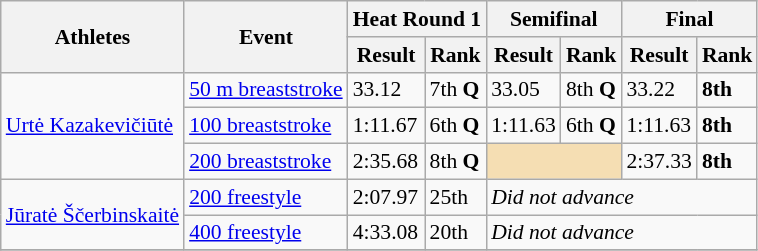<table class="wikitable" border="1" style="font-size:90%">
<tr>
<th rowspan=2>Athletes</th>
<th rowspan=2>Event</th>
<th colspan=2>Heat Round 1</th>
<th colspan=2>Semifinal</th>
<th colspan=2>Final</th>
</tr>
<tr>
<th>Result</th>
<th>Rank</th>
<th>Result</th>
<th>Rank</th>
<th>Result</th>
<th>Rank</th>
</tr>
<tr>
<td rowspan=3><a href='#'>Urtė Kazakevičiūtė</a></td>
<td><a href='#'>50 m breaststroke</a></td>
<td>33.12</td>
<td>7th <strong>Q</strong></td>
<td>33.05</td>
<td>8th <strong>Q</strong></td>
<td>33.22</td>
<td><strong>8th</strong></td>
</tr>
<tr>
<td><a href='#'>100 breaststroke</a></td>
<td>1:11.67</td>
<td>6th <strong>Q</strong></td>
<td>1:11.63</td>
<td>6th <strong>Q</strong></td>
<td>1:11.63</td>
<td><strong>8th</strong></td>
</tr>
<tr>
<td><a href='#'>200 breaststroke</a></td>
<td>2:35.68</td>
<td>8th <strong>Q</strong></td>
<td bgcolor=wheat colspan=2></td>
<td>2:37.33</td>
<td><strong>8th</strong></td>
</tr>
<tr>
<td rowspan=2><a href='#'>Jūratė Ščerbinskaitė</a></td>
<td><a href='#'>200 freestyle</a></td>
<td>2:07.97</td>
<td>25th</td>
<td colspan=4><em>Did not advance</em></td>
</tr>
<tr>
<td><a href='#'>400 freestyle</a></td>
<td>4:33.08</td>
<td>20th</td>
<td colspan=4><em>Did not advance</em></td>
</tr>
<tr>
</tr>
</table>
